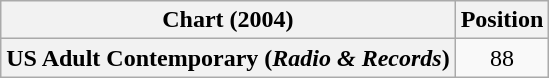<table class="wikitable plainrowheaders" style="text-align:center">
<tr>
<th scope="col">Chart (2004)</th>
<th>Position</th>
</tr>
<tr>
<th scope="row">US Adult Contemporary (<em>Radio & Records</em>)</th>
<td>88</td>
</tr>
</table>
